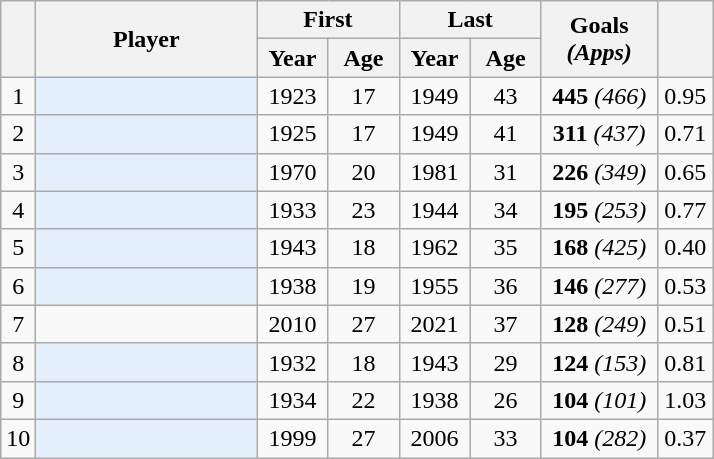<table class="wikitable sortable nowrap" style="text-align: center">
<tr>
<th rowspan=2 class="unsortable"></th>
<th rowspan=2 width=140>Player</th>
<th colspan=2>First</th>
<th colspan=2>Last</th>
<th rowspan=2 width=70>Goals<br><em>(Apps)</em></th>
<th rowspan=2 width=30></th>
</tr>
<tr>
<th width=40>Year</th>
<th width=40>Age</th>
<th width=40>Year</th>
<th width=40>Age</th>
</tr>
<tr>
<td>1</td>
<td bgcolor="e3effa" align="left"></td>
<td>1923</td>
<td>17</td>
<td>1949</td>
<td>43</td>
<td><strong>445</strong> <em>(466)</em></td>
<td>0.95</td>
</tr>
<tr>
<td>2</td>
<td bgcolor="e3effa" align="left"></td>
<td>1925</td>
<td>17</td>
<td>1949</td>
<td>41</td>
<td><strong>311</strong> <em>(437)</em></td>
<td>0.71</td>
</tr>
<tr>
<td>3</td>
<td bgcolor="e3effa" align="left"></td>
<td>1970</td>
<td>20</td>
<td>1981</td>
<td>31</td>
<td><strong>226</strong> <em>(349)</em></td>
<td>0.65</td>
</tr>
<tr>
<td>4</td>
<td bgcolor="e3effa" align="left"></td>
<td>1933</td>
<td>23</td>
<td>1944</td>
<td>34</td>
<td><strong>195</strong> <em>(253)</em></td>
<td>0.77</td>
</tr>
<tr>
<td>5</td>
<td bgcolor="e3effa" align="left"></td>
<td>1943</td>
<td>18</td>
<td>1962</td>
<td>35</td>
<td><strong>168</strong> <em>(425)</em></td>
<td>0.40</td>
</tr>
<tr>
<td>6</td>
<td bgcolor="e3effa" align="left"></td>
<td>1938</td>
<td>19</td>
<td>1955</td>
<td>36</td>
<td><strong>146</strong> <em>(277)</em></td>
<td>0.53</td>
</tr>
<tr>
<td>7</td>
<td align="left"></td>
<td>2010</td>
<td>27</td>
<td>2021</td>
<td>37</td>
<td><strong>128</strong> <em>(249)</em></td>
<td>0.51</td>
</tr>
<tr>
<td>8</td>
<td bgcolor="e3effa" align="left"></td>
<td>1932</td>
<td>18</td>
<td>1943</td>
<td>29</td>
<td><strong>124</strong> <em>(153)</em></td>
<td>0.81</td>
</tr>
<tr>
<td>9</td>
<td bgcolor="e3effa" align="left"></td>
<td>1934</td>
<td>22</td>
<td>1938</td>
<td>26</td>
<td><strong>104</strong> <em>(101)</em></td>
<td>1.03</td>
</tr>
<tr>
<td>10</td>
<td bgcolor="e3effa" align="left"></td>
<td>1999</td>
<td>27</td>
<td>2006</td>
<td>33</td>
<td><strong>104</strong> <em>(282)</em></td>
<td>0.37</td>
</tr>
</table>
